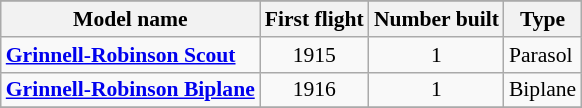<table class="wikitable" align=center style="font-size:90%;">
<tr>
</tr>
<tr style="background:#efefef;">
<th>Model name</th>
<th>First flight</th>
<th>Number built</th>
<th>Type</th>
</tr>
<tr>
<td align=left><strong><a href='#'>Grinnell-Robinson Scout</a></strong></td>
<td align=center>1915</td>
<td align=center>1</td>
<td align=left>Parasol</td>
</tr>
<tr>
<td align=left><strong><a href='#'>Grinnell-Robinson Biplane</a></strong></td>
<td align=center>1916</td>
<td align=center>1</td>
<td align=left>Biplane</td>
</tr>
<tr>
</tr>
</table>
